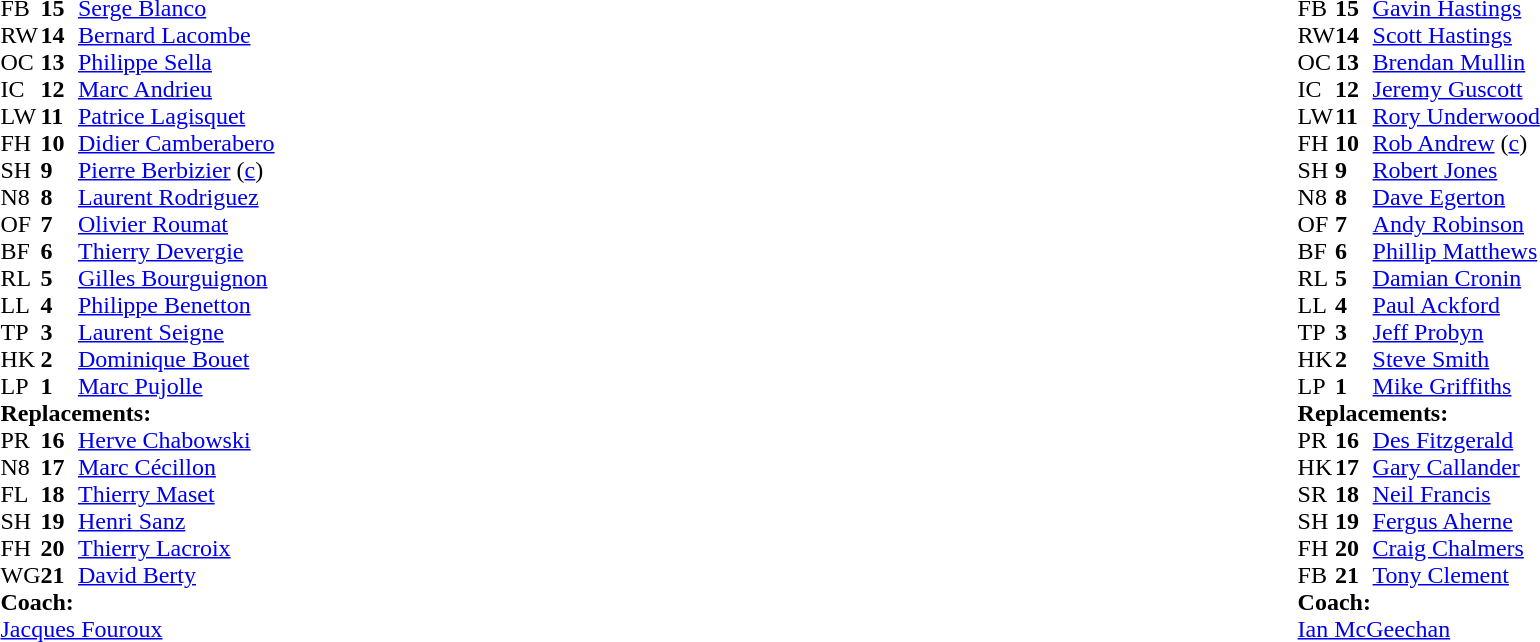<table style="width:100%">
<tr>
<td style="vertical-align:top;width:50%"><br><table cellspacing="0" cellpadding="0">
<tr>
<th width="25"></th>
<th width="25"></th>
</tr>
<tr>
<td>FB</td>
<td><strong>15</strong></td>
<td><a href='#'>Serge Blanco</a></td>
</tr>
<tr>
<td>RW</td>
<td><strong>14</strong></td>
<td><a href='#'>Bernard Lacombe</a></td>
</tr>
<tr>
<td>OC</td>
<td><strong>13</strong></td>
<td><a href='#'>Philippe Sella</a></td>
</tr>
<tr>
<td>IC</td>
<td><strong>12</strong></td>
<td><a href='#'>Marc Andrieu</a></td>
</tr>
<tr>
<td>LW</td>
<td><strong>11</strong></td>
<td><a href='#'>Patrice Lagisquet</a></td>
</tr>
<tr>
<td>FH</td>
<td><strong>10</strong></td>
<td><a href='#'>Didier Camberabero</a></td>
</tr>
<tr>
<td>SH</td>
<td><strong>9</strong></td>
<td><a href='#'>Pierre Berbizier</a> (<a href='#'>c</a>)</td>
</tr>
<tr>
<td>N8</td>
<td><strong>8</strong></td>
<td><a href='#'>Laurent Rodriguez</a></td>
</tr>
<tr>
<td>OF</td>
<td><strong>7</strong></td>
<td><a href='#'>Olivier Roumat</a></td>
</tr>
<tr>
<td>BF</td>
<td><strong>6</strong></td>
<td><a href='#'>Thierry Devergie</a></td>
</tr>
<tr>
<td>RL</td>
<td><strong>5</strong></td>
<td><a href='#'>Gilles Bourguignon</a></td>
</tr>
<tr>
<td>LL</td>
<td><strong>4</strong></td>
<td><a href='#'>Philippe Benetton</a></td>
</tr>
<tr>
<td>TP</td>
<td><strong>3</strong></td>
<td><a href='#'>Laurent Seigne</a></td>
</tr>
<tr>
<td>HK</td>
<td><strong>2</strong></td>
<td><a href='#'>Dominique Bouet</a></td>
</tr>
<tr>
<td>LP</td>
<td><strong>1</strong></td>
<td><a href='#'>Marc Pujolle</a></td>
<td></td>
<td></td>
</tr>
<tr>
<td colspan=3><strong>Replacements:</strong></td>
</tr>
<tr>
<td>PR</td>
<td><strong>16</strong></td>
<td><a href='#'>Herve Chabowski</a></td>
<td></td>
<td></td>
</tr>
<tr>
<td>N8</td>
<td><strong>17</strong></td>
<td><a href='#'>Marc Cécillon</a></td>
</tr>
<tr>
<td>FL</td>
<td><strong>18</strong></td>
<td><a href='#'>Thierry Maset</a></td>
</tr>
<tr>
<td>SH</td>
<td><strong>19</strong></td>
<td><a href='#'>Henri Sanz</a></td>
</tr>
<tr>
<td>FH</td>
<td><strong>20</strong></td>
<td><a href='#'>Thierry Lacroix</a></td>
</tr>
<tr>
<td>WG</td>
<td><strong>21</strong></td>
<td><a href='#'>David Berty</a></td>
</tr>
<tr>
<td colspan=3><strong>Coach:</strong></td>
</tr>
<tr>
<td colspan="4"> <a href='#'>Jacques Fouroux</a></td>
</tr>
</table>
</td>
<td style="vertical-align:top"></td>
<td style="vertical-align:top;width:50%"><br><table cellspacing="0" cellpadding="0" style="margin:auto">
<tr>
<th width="25"></th>
<th width="25"></th>
</tr>
<tr>
<td>FB</td>
<td><strong>15</strong></td>
<td> <a href='#'>Gavin Hastings</a></td>
</tr>
<tr>
<td>RW</td>
<td><strong>14</strong></td>
<td> <a href='#'>Scott Hastings</a></td>
</tr>
<tr>
<td>OC</td>
<td><strong>13</strong></td>
<td> <a href='#'>Brendan Mullin</a></td>
</tr>
<tr>
<td>IC</td>
<td><strong>12</strong></td>
<td> <a href='#'>Jeremy Guscott</a></td>
</tr>
<tr>
<td>LW</td>
<td><strong>11</strong></td>
<td> <a href='#'>Rory Underwood</a></td>
</tr>
<tr>
<td>FH</td>
<td><strong>10</strong></td>
<td> <a href='#'>Rob Andrew</a> (<a href='#'>c</a>)</td>
</tr>
<tr>
<td>SH</td>
<td><strong>9</strong></td>
<td> <a href='#'>Robert Jones</a></td>
</tr>
<tr>
<td>N8</td>
<td><strong>8</strong></td>
<td> <a href='#'>Dave Egerton</a></td>
</tr>
<tr>
<td>OF</td>
<td><strong>7</strong></td>
<td> <a href='#'>Andy Robinson</a></td>
</tr>
<tr>
<td>BF</td>
<td><strong>6</strong></td>
<td> <a href='#'>Phillip Matthews</a></td>
</tr>
<tr>
<td>RL</td>
<td><strong>5</strong></td>
<td> <a href='#'>Damian Cronin</a></td>
</tr>
<tr>
<td>LL</td>
<td><strong>4</strong></td>
<td> <a href='#'>Paul Ackford</a></td>
</tr>
<tr>
<td>TP</td>
<td><strong>3</strong></td>
<td> <a href='#'>Jeff Probyn</a></td>
</tr>
<tr>
<td>HK</td>
<td><strong>2</strong></td>
<td> <a href='#'>Steve Smith</a></td>
</tr>
<tr>
<td>LP</td>
<td><strong>1</strong></td>
<td> <a href='#'>Mike Griffiths</a></td>
</tr>
<tr>
<td colspan=3><strong>Replacements:</strong></td>
</tr>
<tr>
<td>PR</td>
<td><strong>16</strong></td>
<td> <a href='#'>Des Fitzgerald</a></td>
</tr>
<tr>
<td>HK</td>
<td><strong>17</strong></td>
<td> <a href='#'>Gary Callander</a></td>
</tr>
<tr>
<td>SR</td>
<td><strong>18</strong></td>
<td> <a href='#'>Neil Francis</a></td>
</tr>
<tr>
<td>SH</td>
<td><strong>19</strong></td>
<td> <a href='#'>Fergus Aherne</a></td>
</tr>
<tr>
<td>FH</td>
<td><strong>20</strong></td>
<td> <a href='#'>Craig Chalmers</a></td>
</tr>
<tr>
<td>FB</td>
<td><strong>21</strong></td>
<td> <a href='#'>Tony Clement</a></td>
</tr>
<tr>
<td colspan=3><strong>Coach:</strong></td>
</tr>
<tr>
<td colspan="4"> <a href='#'>Ian McGeechan</a></td>
</tr>
</table>
</td>
</tr>
</table>
